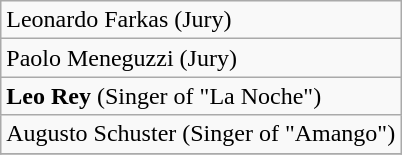<table class="wikitable">
<tr>
<td>Leonardo Farkas (Jury)</td>
</tr>
<tr>
<td>Paolo Meneguzzi (Jury)</td>
</tr>
<tr>
<td><strong>Leo Rey</strong> (Singer of "La Noche")</td>
</tr>
<tr>
<td>Augusto Schuster (Singer of "Amango")</td>
</tr>
<tr>
</tr>
</table>
